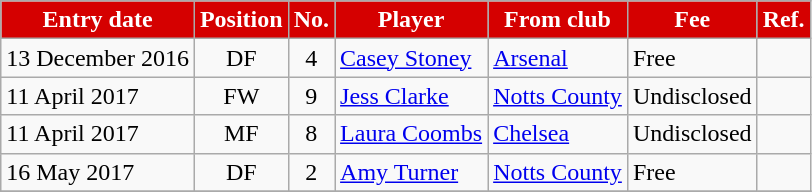<table class="wikitable sortable">
<tr>
<th style="background:#d50000; color:white;"><strong>Entry date</strong></th>
<th style="background:#d50000; color:white;"><strong>Position</strong></th>
<th style="background:#d50000; color:white;"><strong>No.</strong></th>
<th style="background:#d50000; color:white;"><strong>Player</strong></th>
<th style="background:#d50000; color:white;"><strong>From club</strong></th>
<th style="background:#d50000; color:white;"><strong>Fee</strong></th>
<th style="background:#d50000; color:white;"><strong>Ref.</strong><br></th>
</tr>
<tr>
<td>13 December 2016</td>
<td style="text-align:center;">DF</td>
<td style="text-align:center;">4</td>
<td style="text-align:left;"> <a href='#'>Casey Stoney</a></td>
<td style="text-align:left;"> <a href='#'>Arsenal</a></td>
<td>Free</td>
<td></td>
</tr>
<tr>
<td>11 April 2017</td>
<td style="text-align:center;">FW</td>
<td style="text-align:center;">9</td>
<td style="text-align:left;"> <a href='#'>Jess Clarke</a></td>
<td style="text-align:left;"> <a href='#'>Notts County</a></td>
<td>Undisclosed</td>
<td></td>
</tr>
<tr>
<td>11 April 2017</td>
<td style="text-align:center;">MF</td>
<td style="text-align:center;">8</td>
<td style="text-align:left;"> <a href='#'>Laura Coombs</a></td>
<td style="text-align:left;"> <a href='#'>Chelsea</a></td>
<td>Undisclosed</td>
<td></td>
</tr>
<tr>
<td>16 May 2017</td>
<td style="text-align:center;">DF</td>
<td style="text-align:center;">2</td>
<td style="text-align:left;"> <a href='#'>Amy Turner</a></td>
<td style="text-align:left;"> <a href='#'>Notts County</a></td>
<td>Free</td>
<td></td>
</tr>
<tr>
</tr>
</table>
